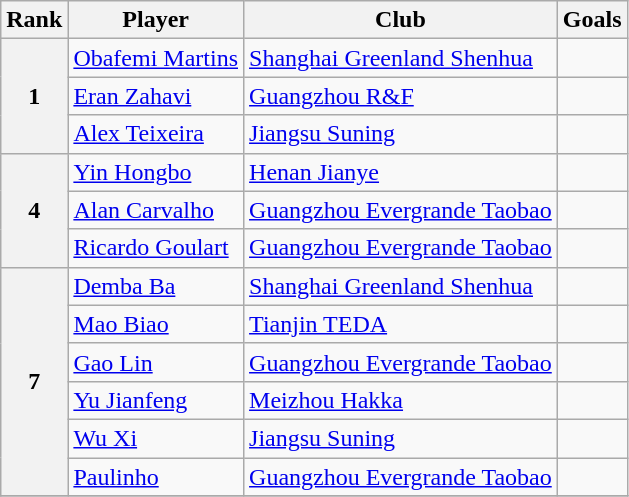<table class="wikitable">
<tr>
<th>Rank</th>
<th>Player</th>
<th>Club</th>
<th>Goals</th>
</tr>
<tr>
<th rowspan=3>1</th>
<td> <a href='#'>Obafemi Martins</a></td>
<td><a href='#'>Shanghai Greenland Shenhua</a></td>
<td></td>
</tr>
<tr>
<td> <a href='#'>Eran Zahavi</a></td>
<td><a href='#'>Guangzhou R&F</a></td>
<td></td>
</tr>
<tr>
<td> <a href='#'>Alex Teixeira</a></td>
<td><a href='#'>Jiangsu Suning</a></td>
<td></td>
</tr>
<tr>
<th rowspan=3>4</th>
<td> <a href='#'>Yin Hongbo</a></td>
<td><a href='#'>Henan Jianye</a></td>
<td></td>
</tr>
<tr>
<td> <a href='#'>Alan Carvalho</a></td>
<td><a href='#'>Guangzhou Evergrande Taobao</a></td>
<td></td>
</tr>
<tr>
<td> <a href='#'>Ricardo Goulart</a></td>
<td><a href='#'>Guangzhou Evergrande Taobao</a></td>
<td></td>
</tr>
<tr>
<th rowspan=6>7</th>
<td> <a href='#'>Demba Ba</a></td>
<td><a href='#'>Shanghai Greenland Shenhua</a></td>
<td></td>
</tr>
<tr>
<td> <a href='#'>Mao Biao</a></td>
<td><a href='#'>Tianjin TEDA</a></td>
<td></td>
</tr>
<tr>
<td> <a href='#'>Gao Lin</a></td>
<td><a href='#'>Guangzhou Evergrande Taobao</a></td>
<td></td>
</tr>
<tr>
<td> <a href='#'>Yu Jianfeng</a></td>
<td><a href='#'>Meizhou Hakka</a></td>
<td></td>
</tr>
<tr>
<td> <a href='#'>Wu Xi</a></td>
<td><a href='#'>Jiangsu Suning</a></td>
<td></td>
</tr>
<tr>
<td> <a href='#'>Paulinho</a></td>
<td><a href='#'>Guangzhou Evergrande Taobao</a></td>
<td></td>
</tr>
<tr>
</tr>
</table>
